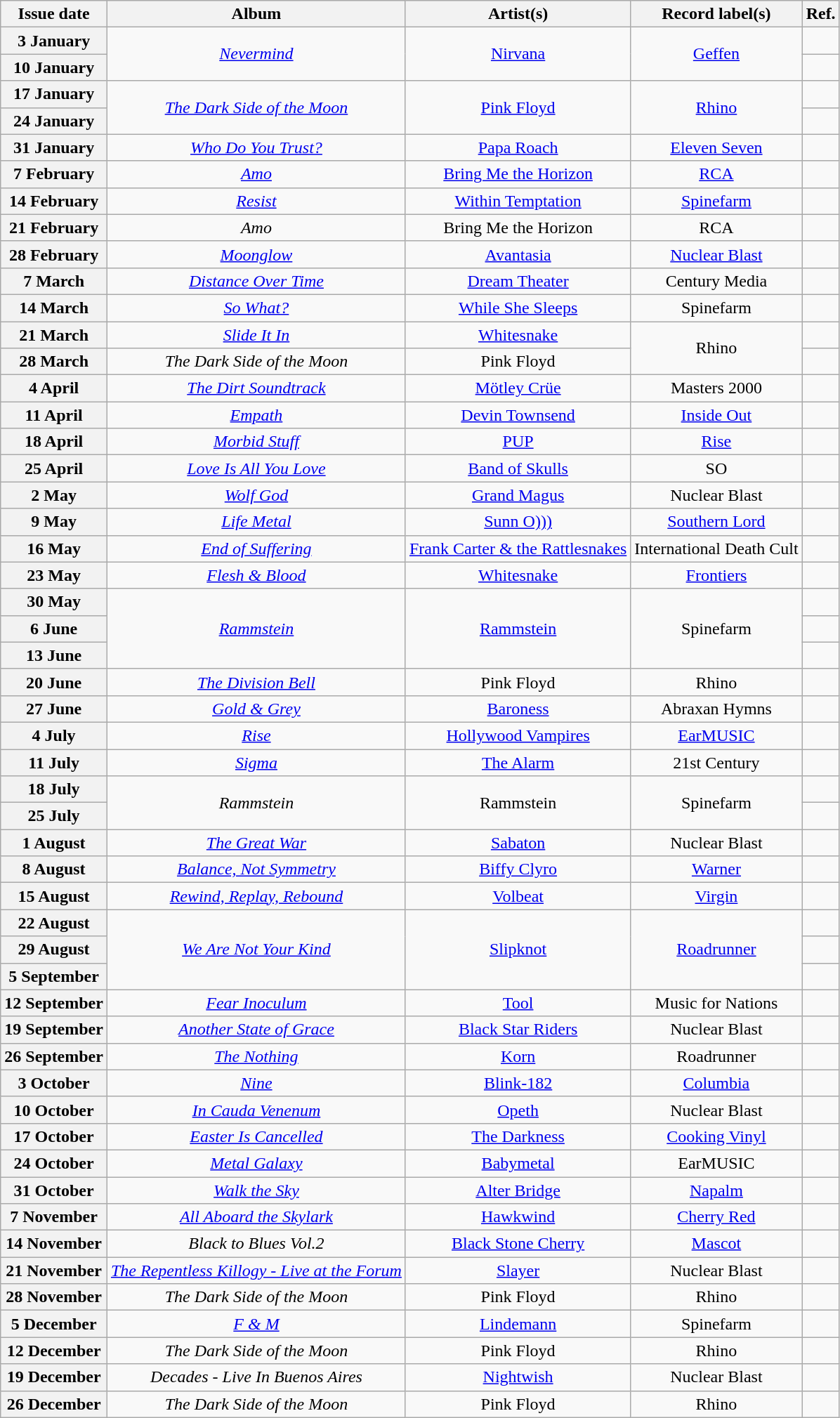<table class="wikitable plainrowheaders" style="text-align:center">
<tr>
<th scope="col">Issue date</th>
<th scope="col">Album</th>
<th scope="col">Artist(s)</th>
<th scope="col">Record label(s)</th>
<th scope="col">Ref.</th>
</tr>
<tr>
<th scope="row">3 January</th>
<td rowspan="2"><em><a href='#'>Nevermind</a></em></td>
<td rowspan="2"><a href='#'>Nirvana</a></td>
<td rowspan="2"><a href='#'>Geffen</a></td>
<td></td>
</tr>
<tr>
<th scope="row">10 January</th>
<td></td>
</tr>
<tr>
<th scope="row">17 January</th>
<td rowspan="2"><em><a href='#'>The Dark Side of the Moon</a></em></td>
<td rowspan="2"><a href='#'>Pink Floyd</a></td>
<td rowspan="2"><a href='#'>Rhino</a></td>
<td></td>
</tr>
<tr>
<th scope="row">24 January</th>
<td></td>
</tr>
<tr>
<th scope="row">31 January</th>
<td><em><a href='#'>Who Do You Trust?</a></em></td>
<td><a href='#'>Papa Roach</a></td>
<td><a href='#'>Eleven Seven</a></td>
<td></td>
</tr>
<tr>
<th scope="row">7 February</th>
<td><em><a href='#'>Amo</a></em></td>
<td><a href='#'>Bring Me the Horizon</a></td>
<td><a href='#'>RCA</a></td>
<td></td>
</tr>
<tr>
<th scope="row">14 February</th>
<td><em><a href='#'>Resist</a></em></td>
<td><a href='#'>Within Temptation</a></td>
<td><a href='#'>Spinefarm</a></td>
<td></td>
</tr>
<tr>
<th scope="row">21 February</th>
<td><em>Amo</em></td>
<td>Bring Me the Horizon</td>
<td>RCA</td>
<td></td>
</tr>
<tr>
<th scope="row">28 February</th>
<td><em><a href='#'>Moonglow</a></em></td>
<td><a href='#'>Avantasia</a></td>
<td><a href='#'>Nuclear Blast</a></td>
<td></td>
</tr>
<tr>
<th scope="row">7 March</th>
<td><em><a href='#'>Distance Over Time</a></em></td>
<td><a href='#'>Dream Theater</a></td>
<td>Century Media</td>
<td></td>
</tr>
<tr>
<th scope="row">14 March</th>
<td><em><a href='#'>So What?</a></em></td>
<td><a href='#'>While She Sleeps</a></td>
<td>Spinefarm</td>
<td></td>
</tr>
<tr>
<th scope="row">21 March</th>
<td><em><a href='#'>Slide It In</a></em></td>
<td><a href='#'>Whitesnake</a></td>
<td rowspan="2">Rhino</td>
<td></td>
</tr>
<tr>
<th scope="row">28 March</th>
<td><em>The Dark Side of the Moon</em></td>
<td>Pink Floyd</td>
<td></td>
</tr>
<tr>
<th scope="row">4 April</th>
<td><em><a href='#'>The Dirt Soundtrack</a></em></td>
<td><a href='#'>Mötley Crüe</a></td>
<td>Masters 2000</td>
<td></td>
</tr>
<tr>
<th scope="row">11 April</th>
<td><em><a href='#'>Empath</a></em></td>
<td><a href='#'>Devin Townsend</a></td>
<td><a href='#'>Inside Out</a></td>
<td></td>
</tr>
<tr>
<th scope="row">18 April</th>
<td><em><a href='#'>Morbid Stuff</a></em></td>
<td><a href='#'>PUP</a></td>
<td><a href='#'>Rise</a></td>
<td></td>
</tr>
<tr>
<th scope="row">25 April</th>
<td><em><a href='#'>Love Is All You Love</a></em></td>
<td><a href='#'>Band of Skulls</a></td>
<td>SO</td>
<td></td>
</tr>
<tr>
<th scope="row">2 May</th>
<td><em><a href='#'>Wolf God</a></em></td>
<td><a href='#'>Grand Magus</a></td>
<td>Nuclear Blast</td>
<td></td>
</tr>
<tr>
<th scope="row">9 May</th>
<td><em><a href='#'>Life Metal</a></em></td>
<td><a href='#'>Sunn O)))</a></td>
<td><a href='#'>Southern Lord</a></td>
<td></td>
</tr>
<tr>
<th scope="row">16 May</th>
<td><em><a href='#'>End of Suffering</a></em></td>
<td><a href='#'>Frank Carter & the Rattlesnakes</a></td>
<td>International Death Cult</td>
<td></td>
</tr>
<tr>
<th scope="row">23 May</th>
<td><em><a href='#'>Flesh & Blood</a></em></td>
<td><a href='#'>Whitesnake</a></td>
<td><a href='#'>Frontiers</a></td>
<td></td>
</tr>
<tr>
<th scope="row">30 May</th>
<td rowspan="3"><em><a href='#'>Rammstein</a></em></td>
<td rowspan="3"><a href='#'>Rammstein</a></td>
<td rowspan="3">Spinefarm</td>
<td></td>
</tr>
<tr>
<th scope="row">6 June</th>
<td></td>
</tr>
<tr>
<th scope="row">13 June</th>
<td></td>
</tr>
<tr>
<th scope="row">20 June</th>
<td><em><a href='#'>The Division Bell</a></em></td>
<td>Pink Floyd</td>
<td>Rhino</td>
<td></td>
</tr>
<tr>
<th scope="row">27 June</th>
<td><em><a href='#'>Gold & Grey</a></em></td>
<td><a href='#'>Baroness</a></td>
<td>Abraxan Hymns</td>
<td></td>
</tr>
<tr>
<th scope="row">4 July</th>
<td><em><a href='#'>Rise</a></em></td>
<td><a href='#'>Hollywood Vampires</a></td>
<td><a href='#'>EarMUSIC</a></td>
<td></td>
</tr>
<tr>
<th scope="row">11 July</th>
<td><em><a href='#'>Sigma</a></em></td>
<td><a href='#'>The Alarm</a></td>
<td>21st Century</td>
<td></td>
</tr>
<tr>
<th scope="row">18 July</th>
<td rowspan="2"><em>Rammstein</em></td>
<td rowspan="2">Rammstein</td>
<td rowspan="2">Spinefarm</td>
<td></td>
</tr>
<tr>
<th scope="row">25 July</th>
<td></td>
</tr>
<tr>
<th scope="row">1 August</th>
<td><em><a href='#'>The Great War</a></em></td>
<td><a href='#'>Sabaton</a></td>
<td>Nuclear Blast</td>
<td></td>
</tr>
<tr>
<th scope="row">8 August</th>
<td><em><a href='#'>Balance, Not Symmetry</a></em></td>
<td><a href='#'>Biffy Clyro</a></td>
<td><a href='#'>Warner</a></td>
<td></td>
</tr>
<tr>
<th scope="row">15 August</th>
<td><em><a href='#'>Rewind, Replay, Rebound</a></em></td>
<td><a href='#'>Volbeat</a></td>
<td><a href='#'>Virgin</a></td>
<td></td>
</tr>
<tr>
<th scope="row">22 August</th>
<td rowspan="3"><em><a href='#'>We Are Not Your Kind</a></em></td>
<td rowspan="3"><a href='#'>Slipknot</a></td>
<td rowspan="3"><a href='#'>Roadrunner</a></td>
<td></td>
</tr>
<tr>
<th scope="row">29 August</th>
<td></td>
</tr>
<tr>
<th scope="row">5 September</th>
<td></td>
</tr>
<tr>
<th scope="row">12 September</th>
<td><em><a href='#'>Fear Inoculum</a></em></td>
<td><a href='#'>Tool</a></td>
<td>Music for Nations</td>
<td></td>
</tr>
<tr>
<th scope="row">19 September</th>
<td><em><a href='#'>Another State of Grace</a></em></td>
<td><a href='#'>Black Star Riders</a></td>
<td>Nuclear Blast</td>
<td></td>
</tr>
<tr>
<th scope="row">26 September</th>
<td><em><a href='#'>The Nothing</a></em></td>
<td><a href='#'>Korn</a></td>
<td>Roadrunner</td>
<td></td>
</tr>
<tr>
<th scope="row">3 October</th>
<td><em><a href='#'>Nine</a></em></td>
<td><a href='#'>Blink-182</a></td>
<td><a href='#'>Columbia</a></td>
<td></td>
</tr>
<tr>
<th scope="row">10 October</th>
<td><em><a href='#'>In Cauda Venenum</a></em></td>
<td><a href='#'>Opeth</a></td>
<td>Nuclear Blast</td>
<td></td>
</tr>
<tr>
<th scope="row">17 October</th>
<td><em><a href='#'>Easter Is Cancelled</a></em></td>
<td><a href='#'>The Darkness</a></td>
<td><a href='#'>Cooking Vinyl</a></td>
<td></td>
</tr>
<tr>
<th scope="row">24 October</th>
<td><em><a href='#'>Metal Galaxy</a></em></td>
<td><a href='#'>Babymetal</a></td>
<td>EarMUSIC</td>
<td></td>
</tr>
<tr>
<th scope="row">31 October</th>
<td><em><a href='#'>Walk the Sky</a></em></td>
<td><a href='#'>Alter Bridge</a></td>
<td><a href='#'>Napalm</a></td>
<td></td>
</tr>
<tr>
<th scope="row">7 November</th>
<td><em><a href='#'>All Aboard the Skylark</a></em></td>
<td><a href='#'>Hawkwind</a></td>
<td><a href='#'>Cherry Red</a></td>
<td></td>
</tr>
<tr>
<th scope="row">14 November</th>
<td><em>Black to Blues Vol.2</em></td>
<td><a href='#'>Black Stone Cherry</a></td>
<td><a href='#'>Mascot</a></td>
<td></td>
</tr>
<tr>
<th scope="row">21 November</th>
<td><em><a href='#'>The Repentless Killogy - Live at the Forum</a></em></td>
<td><a href='#'>Slayer</a></td>
<td>Nuclear Blast</td>
<td></td>
</tr>
<tr>
<th scope="row">28 November</th>
<td><em>The Dark Side of the Moon</em></td>
<td>Pink Floyd</td>
<td>Rhino</td>
<td></td>
</tr>
<tr>
<th scope="row">5 December</th>
<td><em><a href='#'>F & M</a></em></td>
<td><a href='#'>Lindemann</a></td>
<td>Spinefarm</td>
<td></td>
</tr>
<tr>
<th scope="row">12 December</th>
<td><em>The Dark Side of the Moon</em></td>
<td>Pink Floyd</td>
<td>Rhino</td>
<td></td>
</tr>
<tr>
<th scope="row">19 December</th>
<td><em>Decades - Live In Buenos Aires</em></td>
<td><a href='#'>Nightwish</a></td>
<td>Nuclear Blast</td>
<td></td>
</tr>
<tr>
<th scope="row">26 December</th>
<td><em>The Dark Side of the Moon</em></td>
<td>Pink Floyd</td>
<td>Rhino</td>
<td></td>
</tr>
</table>
